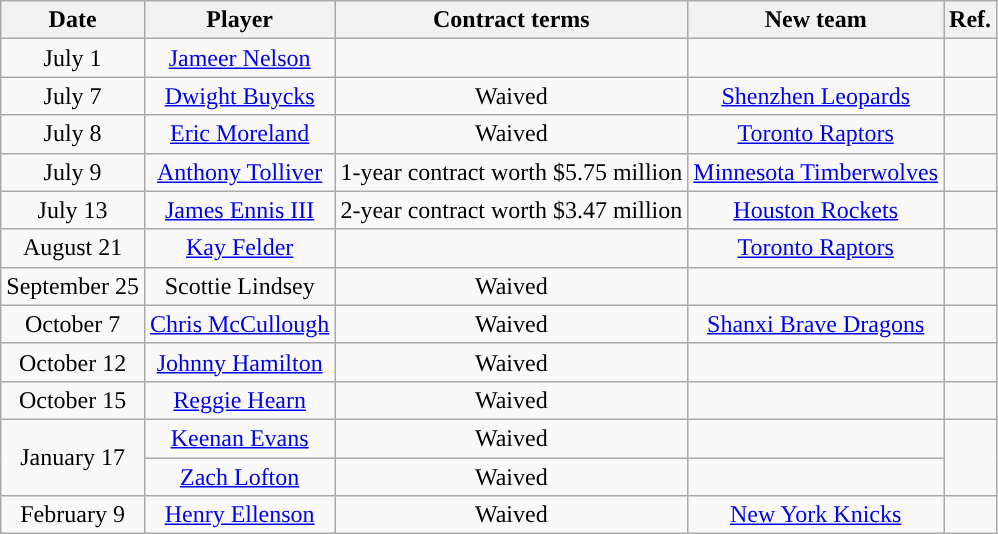<table class="wikitable sortable sortable" style="text-align: center">
<tr>
<th>Date</th>
<th>Player</th>
<th>Contract terms</th>
<th>New team</th>
<th>Ref.</th>
</tr>
<tr style="text-align: center">
<td>July 1</td>
<td><a href='#'>Jameer Nelson</a></td>
<td></td>
<td></td>
<td></td>
</tr>
<tr style="text-align: center">
<td>July 7</td>
<td><a href='#'>Dwight Buycks</a></td>
<td>Waived</td>
<td> <a href='#'>Shenzhen Leopards</a></td>
<td></td>
</tr>
<tr style="text-align: center">
<td>July 8</td>
<td><a href='#'>Eric Moreland</a></td>
<td>Waived</td>
<td><a href='#'>Toronto Raptors</a></td>
<td></td>
</tr>
<tr style="text-align: center">
<td>July 9</td>
<td><a href='#'>Anthony Tolliver</a></td>
<td>1-year contract worth $5.75 million</td>
<td><a href='#'>Minnesota Timberwolves</a></td>
<td></td>
</tr>
<tr style="text-align: center">
<td>July 13</td>
<td><a href='#'>James Ennis III</a></td>
<td>2-year contract worth $3.47 million</td>
<td><a href='#'>Houston Rockets</a></td>
<td></td>
</tr>
<tr style="text-align: center">
<td>August 21</td>
<td><a href='#'>Kay Felder</a></td>
<td></td>
<td><a href='#'>Toronto Raptors</a></td>
<td></td>
</tr>
<tr style="text-align: center">
<td>September 25</td>
<td>Scottie Lindsey</td>
<td>Waived</td>
<td></td>
<td></td>
</tr>
<tr style="text-align: center">
<td>October 7</td>
<td><a href='#'>Chris McCullough</a></td>
<td>Waived</td>
<td> <a href='#'>Shanxi Brave Dragons</a></td>
<td></td>
</tr>
<tr style="text-align: center">
<td>October 12</td>
<td><a href='#'>Johnny Hamilton</a></td>
<td>Waived</td>
<td></td>
<td></td>
</tr>
<tr style="text-align: center">
<td>October 15</td>
<td><a href='#'>Reggie Hearn</a></td>
<td>Waived</td>
<td></td>
<td></td>
</tr>
<tr style="text-align: center">
<td rowspan="2">January 17</td>
<td><a href='#'>Keenan Evans</a></td>
<td>Waived</td>
<td></td>
<td rowspan="2"></td>
</tr>
<tr style="text-align: center">
<td><a href='#'>Zach Lofton</a></td>
<td>Waived</td>
<td></td>
</tr>
<tr style="text-align: center">
<td>February 9</td>
<td><a href='#'>Henry Ellenson</a></td>
<td>Waived</td>
<td><a href='#'>New York Knicks</a></td>
<td></td>
</tr>
</table>
